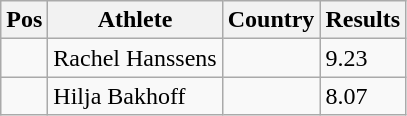<table class="wikitable">
<tr>
<th>Pos</th>
<th>Athlete</th>
<th>Country</th>
<th>Results</th>
</tr>
<tr>
<td align="center"></td>
<td>Rachel Hanssens</td>
<td></td>
<td>9.23</td>
</tr>
<tr>
<td align="center"></td>
<td>Hilja Bakhoff</td>
<td></td>
<td>8.07</td>
</tr>
</table>
